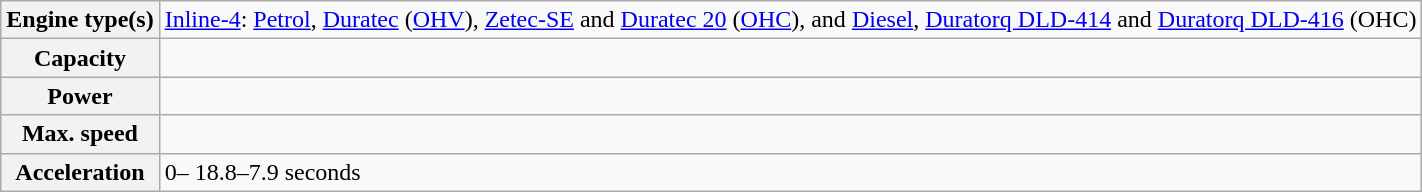<table class="wikitable">
<tr>
<th>Engine type(s)</th>
<td><a href='#'>Inline-4</a>: <a href='#'>Petrol</a>, <a href='#'>Duratec</a> (<a href='#'>OHV</a>), <a href='#'>Zetec-SE</a> and <a href='#'>Duratec 20</a> (<a href='#'>OHC</a>), and <a href='#'>Diesel</a>, <a href='#'>Duratorq DLD-414</a> and <a href='#'>Duratorq DLD-416</a> (OHC)</td>
</tr>
<tr>
<th>Capacity</th>
<td></td>
</tr>
<tr>
<th>Power</th>
<td></td>
</tr>
<tr>
<th>Max. speed</th>
<td></td>
</tr>
<tr>
<th>Acceleration</th>
<td>0– 18.8–7.9 seconds</td>
</tr>
</table>
